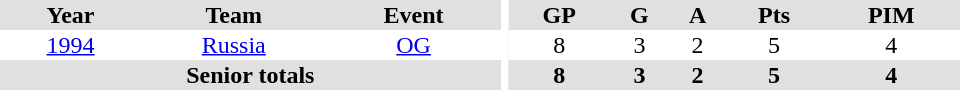<table border="0" cellpadding="1" cellspacing="0" ID="Table3" style="text-align:center; width:40em">
<tr ALIGN="center" bgcolor="#e0e0e0">
<th>Year</th>
<th>Team</th>
<th>Event</th>
<th rowspan="99" bgcolor="#ffffff"></th>
<th>GP</th>
<th>G</th>
<th>A</th>
<th>Pts</th>
<th>PIM</th>
</tr>
<tr>
<td><a href='#'>1994</a></td>
<td><a href='#'>Russia</a></td>
<td><a href='#'>OG</a></td>
<td>8</td>
<td>3</td>
<td>2</td>
<td>5</td>
<td>4</td>
</tr>
<tr bgcolor="#e0e0e0">
<th colspan="3">Senior totals</th>
<th>8</th>
<th>3</th>
<th>2</th>
<th>5</th>
<th>4</th>
</tr>
</table>
